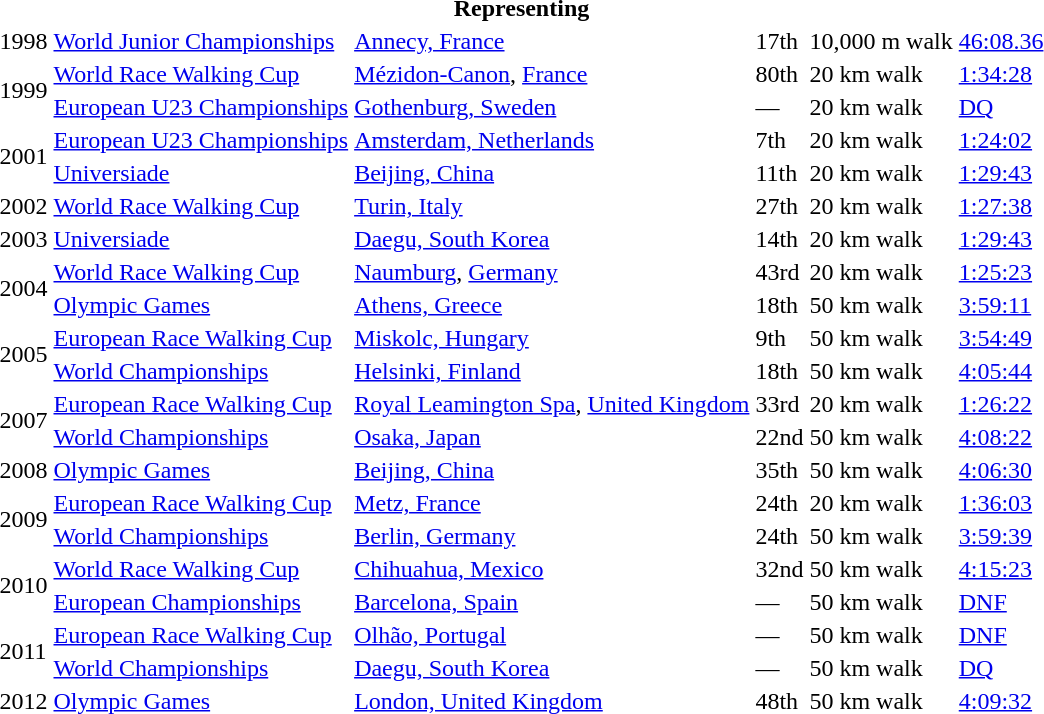<table>
<tr>
<th colspan="6">Representing </th>
</tr>
<tr>
<td>1998</td>
<td><a href='#'>World Junior Championships</a></td>
<td><a href='#'>Annecy, France</a></td>
<td>17th</td>
<td>10,000 m walk</td>
<td><a href='#'>46:08.36</a></td>
</tr>
<tr>
<td rowspan=2>1999</td>
<td><a href='#'>World Race Walking Cup</a></td>
<td><a href='#'>Mézidon-Canon</a>, <a href='#'>France</a></td>
<td>80th</td>
<td>20 km walk</td>
<td><a href='#'>1:34:28</a></td>
</tr>
<tr>
<td><a href='#'>European U23 Championships</a></td>
<td><a href='#'>Gothenburg, Sweden</a></td>
<td>—</td>
<td>20 km walk</td>
<td><a href='#'>DQ</a></td>
</tr>
<tr>
<td rowspan=2>2001</td>
<td><a href='#'>European U23 Championships</a></td>
<td><a href='#'>Amsterdam, Netherlands</a></td>
<td>7th</td>
<td>20 km walk</td>
<td><a href='#'>1:24:02</a></td>
</tr>
<tr>
<td><a href='#'>Universiade</a></td>
<td><a href='#'>Beijing, China</a></td>
<td>11th</td>
<td>20 km walk</td>
<td><a href='#'>1:29:43</a></td>
</tr>
<tr>
<td>2002</td>
<td><a href='#'>World Race Walking Cup</a></td>
<td><a href='#'>Turin, Italy</a></td>
<td>27th</td>
<td>20 km walk</td>
<td><a href='#'>1:27:38</a></td>
</tr>
<tr>
<td>2003</td>
<td><a href='#'>Universiade</a></td>
<td><a href='#'>Daegu, South Korea</a></td>
<td>14th</td>
<td>20 km walk</td>
<td><a href='#'>1:29:43</a></td>
</tr>
<tr>
<td rowspan=2>2004</td>
<td><a href='#'>World Race Walking Cup</a></td>
<td><a href='#'>Naumburg</a>, <a href='#'>Germany</a></td>
<td>43rd</td>
<td>20 km walk</td>
<td><a href='#'>1:25:23</a></td>
</tr>
<tr>
<td><a href='#'>Olympic Games</a></td>
<td><a href='#'>Athens, Greece</a></td>
<td>18th</td>
<td>50 km walk</td>
<td><a href='#'>3:59:11</a></td>
</tr>
<tr>
<td rowspan=2>2005</td>
<td><a href='#'>European Race Walking Cup</a></td>
<td><a href='#'>Miskolc, Hungary</a></td>
<td>9th</td>
<td>50 km walk</td>
<td><a href='#'>3:54:49</a></td>
</tr>
<tr>
<td><a href='#'>World Championships</a></td>
<td><a href='#'>Helsinki, Finland</a></td>
<td>18th</td>
<td>50 km walk</td>
<td><a href='#'>4:05:44</a></td>
</tr>
<tr>
<td rowspan=2>2007</td>
<td><a href='#'>European Race Walking Cup</a></td>
<td><a href='#'>Royal Leamington Spa</a>, <a href='#'>United Kingdom</a></td>
<td>33rd</td>
<td>20 km walk</td>
<td><a href='#'>1:26:22</a></td>
</tr>
<tr>
<td><a href='#'>World Championships</a></td>
<td><a href='#'>Osaka, Japan</a></td>
<td>22nd</td>
<td>50 km walk</td>
<td><a href='#'>4:08:22</a></td>
</tr>
<tr>
<td>2008</td>
<td><a href='#'>Olympic Games</a></td>
<td><a href='#'>Beijing, China</a></td>
<td>35th</td>
<td>50 km walk</td>
<td><a href='#'>4:06:30</a></td>
</tr>
<tr>
<td rowspan=2>2009</td>
<td><a href='#'>European Race Walking Cup</a></td>
<td><a href='#'>Metz, France</a></td>
<td>24th</td>
<td>20 km walk</td>
<td><a href='#'>1:36:03</a></td>
</tr>
<tr>
<td><a href='#'>World Championships</a></td>
<td><a href='#'>Berlin, Germany</a></td>
<td>24th</td>
<td>50 km walk</td>
<td><a href='#'>3:59:39</a></td>
</tr>
<tr>
<td rowspan=2>2010</td>
<td><a href='#'>World Race Walking Cup</a></td>
<td><a href='#'>Chihuahua, Mexico</a></td>
<td>32nd</td>
<td>50 km walk</td>
<td><a href='#'>4:15:23</a></td>
</tr>
<tr>
<td><a href='#'>European Championships</a></td>
<td><a href='#'>Barcelona, Spain</a></td>
<td>—</td>
<td>50 km walk</td>
<td><a href='#'>DNF</a></td>
</tr>
<tr>
<td rowspan=2>2011</td>
<td><a href='#'>European Race Walking Cup</a></td>
<td><a href='#'>Olhão, Portugal</a></td>
<td>—</td>
<td>50 km walk</td>
<td><a href='#'>DNF</a></td>
</tr>
<tr>
<td><a href='#'>World Championships</a></td>
<td><a href='#'>Daegu, South Korea</a></td>
<td>—</td>
<td>50 km walk</td>
<td><a href='#'>DQ</a></td>
</tr>
<tr>
<td>2012</td>
<td><a href='#'>Olympic Games</a></td>
<td><a href='#'>London, United Kingdom</a></td>
<td>48th</td>
<td>50 km walk</td>
<td><a href='#'>4:09:32</a></td>
</tr>
</table>
